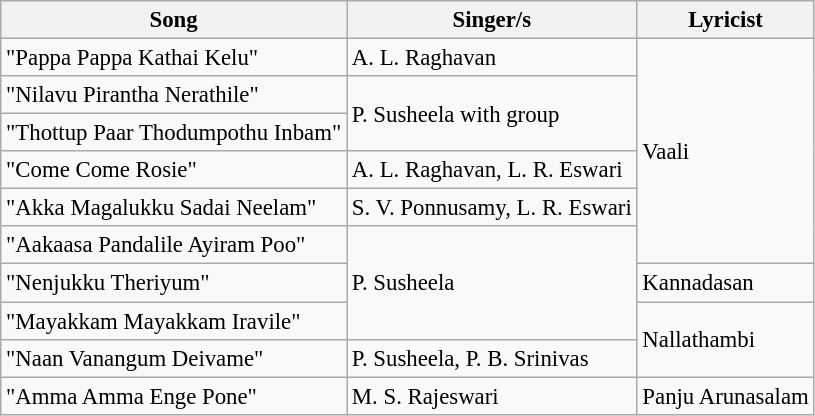<table class="wikitable" style="font-size:95%;">
<tr>
<th>Song</th>
<th>Singer/s</th>
<th>Lyricist</th>
</tr>
<tr>
<td>"Pappa Pappa Kathai Kelu"</td>
<td>A. L. Raghavan</td>
<td rowspan=6>Vaali</td>
</tr>
<tr>
<td>"Nilavu Pirantha Nerathile"</td>
<td rowspan=2>P. Susheela with group</td>
</tr>
<tr>
<td>"Thottup Paar Thodumpothu Inbam"</td>
</tr>
<tr>
<td>"Come Come Rosie"</td>
<td>A. L. Raghavan, L. R. Eswari</td>
</tr>
<tr>
<td>"Akka Magalukku Sadai Neelam"</td>
<td>S. V. Ponnusamy, L. R. Eswari</td>
</tr>
<tr>
<td>"Aakaasa Pandalile Ayiram Poo"</td>
<td rowspan=3>P. Susheela</td>
</tr>
<tr>
<td>"Nenjukku Theriyum"</td>
<td>Kannadasan</td>
</tr>
<tr>
<td>"Mayakkam Mayakkam Iravile"</td>
<td rowspan=2>Nallathambi</td>
</tr>
<tr>
<td>"Naan Vanangum Deivame"</td>
<td>P. Susheela, P. B. Srinivas</td>
</tr>
<tr>
<td>"Amma Amma Enge Pone"</td>
<td>M. S. Rajeswari</td>
<td>Panju Arunasalam</td>
</tr>
</table>
